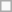<table class=wikitable>
<tr>
<td> </td>
</tr>
</table>
